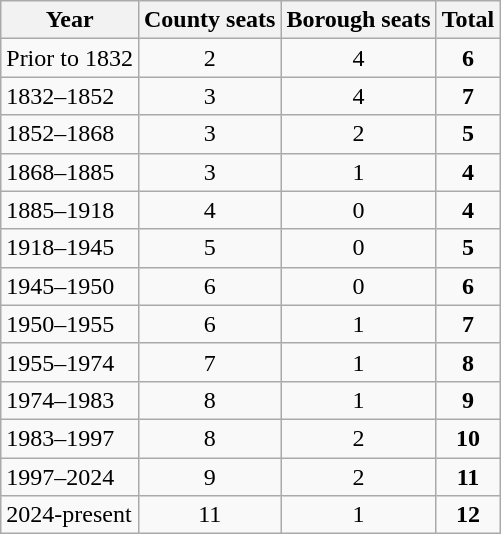<table class="wikitable">
<tr>
<th>Year</th>
<th>County seats</th>
<th>Borough seats</th>
<th>Total</th>
</tr>
<tr>
<td>Prior to 1832</td>
<td align="center">2</td>
<td align="center">4</td>
<td align="center"><strong>6</strong></td>
</tr>
<tr>
<td>1832–1852</td>
<td align="center">3</td>
<td align="center">4</td>
<td align="center"><strong>7</strong></td>
</tr>
<tr>
<td>1852–1868</td>
<td align="center">3</td>
<td align="center">2</td>
<td align="center"><strong>5</strong></td>
</tr>
<tr>
<td>1868–1885</td>
<td align="center">3</td>
<td align="center">1</td>
<td align="center"><strong>4</strong></td>
</tr>
<tr>
<td>1885–1918</td>
<td align="center">4</td>
<td align="center">0</td>
<td align="center"><strong>4</strong></td>
</tr>
<tr>
<td>1918–1945</td>
<td align="center">5</td>
<td align="center">0</td>
<td align="center"><strong>5</strong></td>
</tr>
<tr>
<td>1945–1950</td>
<td align="center">6</td>
<td align="center">0</td>
<td align="center"><strong>6</strong></td>
</tr>
<tr>
<td>1950–1955</td>
<td align="center">6</td>
<td align="center">1</td>
<td align="center"><strong>7</strong></td>
</tr>
<tr>
<td>1955–1974</td>
<td align="center">7</td>
<td align="center">1</td>
<td align="center"><strong>8</strong></td>
</tr>
<tr>
<td>1974–1983</td>
<td align="center">8</td>
<td align="center">1</td>
<td align="center"><strong>9</strong></td>
</tr>
<tr>
<td>1983–1997</td>
<td align="center">8</td>
<td align="center">2</td>
<td align="center"><strong>10</strong></td>
</tr>
<tr>
<td>1997–2024</td>
<td align="center">9</td>
<td align="center">2</td>
<td align="center"><strong>11</strong></td>
</tr>
<tr>
<td>2024-present</td>
<td align="center">11</td>
<td align="center">1</td>
<td align="center"><strong>12</strong></td>
</tr>
</table>
